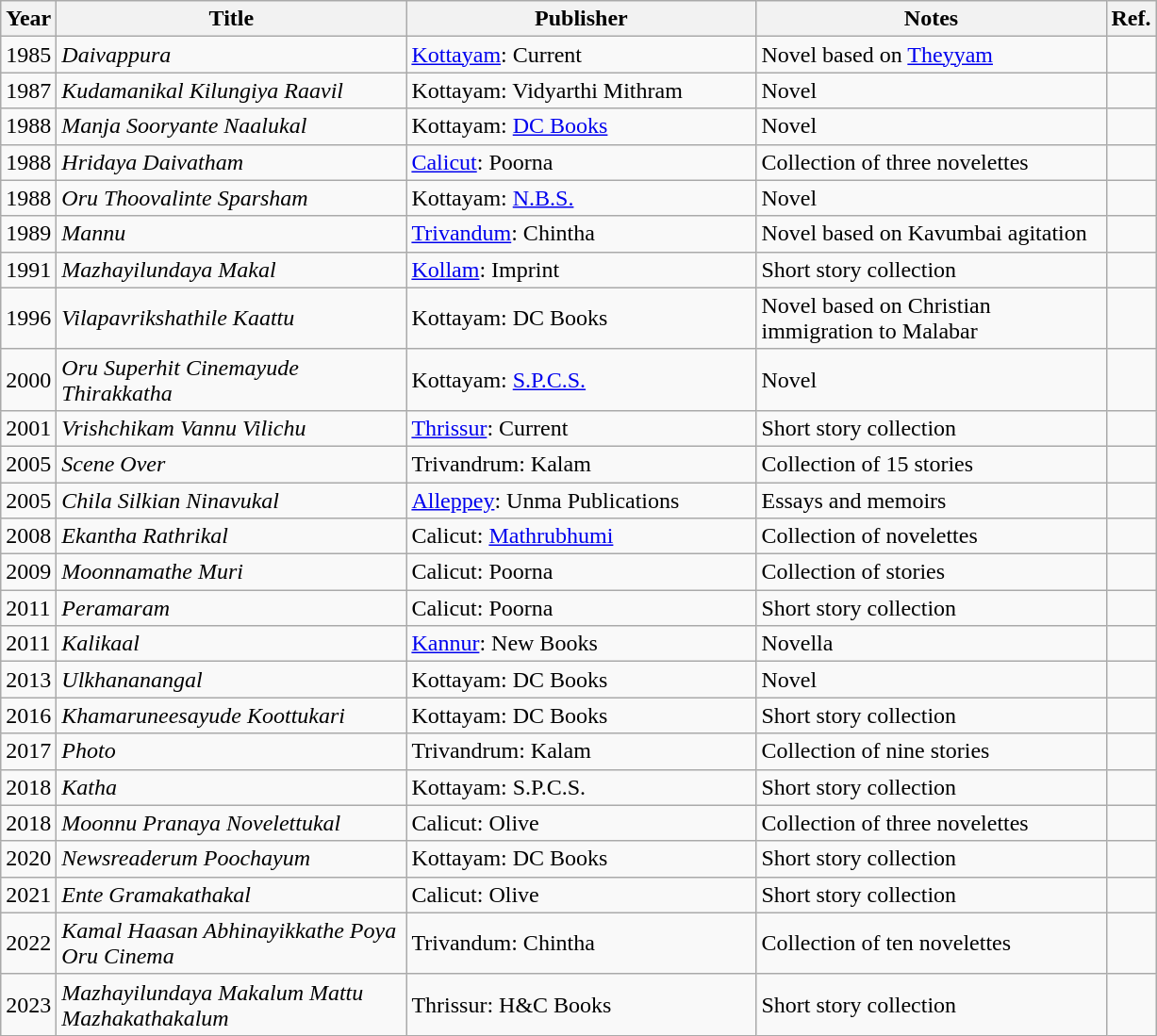<table class="wikitable">
<tr>
<th>Year</th>
<th ! style=width:15em>Title</th>
<th ! style=width:15em>Publisher</th>
<th ! style=width:15em>Notes</th>
<th>Ref.</th>
</tr>
<tr>
<td>1985</td>
<td><em>Daivappura</em></td>
<td><a href='#'>Kottayam</a>: Current</td>
<td>Novel based on <a href='#'>Theyyam</a></td>
<td></td>
</tr>
<tr>
<td>1987</td>
<td><em>Kudamanikal Kilungiya Raavil</em></td>
<td>Kottayam: Vidyarthi Mithram</td>
<td>Novel</td>
<td></td>
</tr>
<tr>
<td>1988</td>
<td><em>Manja Sooryante Naalukal</em></td>
<td>Kottayam: <a href='#'>DC Books</a></td>
<td>Novel</td>
<td></td>
</tr>
<tr>
<td>1988</td>
<td><em>Hridaya Daivatham</em></td>
<td><a href='#'>Calicut</a>: Poorna</td>
<td>Collection of three novelettes</td>
<td></td>
</tr>
<tr>
<td>1988</td>
<td><em>Oru Thoovalinte Sparsham</em></td>
<td>Kottayam: <a href='#'>N.B.S.</a></td>
<td>Novel</td>
<td></td>
</tr>
<tr>
<td>1989</td>
<td><em>Mannu</em></td>
<td><a href='#'>Trivandum</a>: Chintha</td>
<td>Novel based on Kavumbai agitation</td>
<td></td>
</tr>
<tr>
<td>1991</td>
<td><em>Mazhayilundaya Makal</em></td>
<td><a href='#'>Kollam</a>: Imprint</td>
<td>Short story collection</td>
<td></td>
</tr>
<tr>
<td>1996</td>
<td><em>Vilapavrikshathile Kaattu</em></td>
<td>Kottayam: DC Books</td>
<td>Novel based on Christian immigration to Malabar</td>
<td></td>
</tr>
<tr>
<td>2000</td>
<td><em>Oru Superhit Cinemayude Thirakkatha</em></td>
<td>Kottayam: <a href='#'>S.P.C.S.</a></td>
<td>Novel</td>
<td></td>
</tr>
<tr>
<td>2001</td>
<td><em>Vrishchikam Vannu Vilichu</em></td>
<td><a href='#'>Thrissur</a>: Current</td>
<td>Short story collection</td>
<td></td>
</tr>
<tr>
<td>2005</td>
<td><em>Scene Over</em></td>
<td>Trivandrum: Kalam</td>
<td>Collection of 15 stories</td>
<td></td>
</tr>
<tr>
<td>2005</td>
<td><em>Chila Silkian Ninavukal</em></td>
<td><a href='#'>Alleppey</a>: Unma Publications</td>
<td>Essays and memoirs</td>
<td></td>
</tr>
<tr>
<td>2008</td>
<td><em>Ekantha Rathrikal</em></td>
<td>Calicut: <a href='#'>Mathrubhumi</a></td>
<td>Collection of novelettes</td>
<td></td>
</tr>
<tr>
<td>2009</td>
<td><em>Moonnamathe Muri</em></td>
<td>Calicut: Poorna</td>
<td>Collection of stories</td>
<td></td>
</tr>
<tr>
<td>2011</td>
<td><em>Peramaram</em></td>
<td>Calicut: Poorna</td>
<td>Short story collection</td>
<td></td>
</tr>
<tr>
<td>2011</td>
<td><em>Kalikaal</em></td>
<td><a href='#'>Kannur</a>: New Books</td>
<td>Novella</td>
<td></td>
</tr>
<tr>
<td>2013</td>
<td><em>Ulkhananangal</em></td>
<td>Kottayam: DC Books</td>
<td>Novel</td>
<td></td>
</tr>
<tr>
<td>2016</td>
<td><em>Khamaruneesayude Koottukari</em></td>
<td>Kottayam: DC Books</td>
<td>Short story collection</td>
<td></td>
</tr>
<tr>
<td>2017</td>
<td><em>Photo</em></td>
<td>Trivandrum: Kalam</td>
<td>Collection of nine stories</td>
<td></td>
</tr>
<tr>
<td>2018</td>
<td><em>Katha</em></td>
<td>Kottayam: S.P.C.S.</td>
<td>Short story collection</td>
<td></td>
</tr>
<tr>
<td>2018</td>
<td><em>Moonnu Pranaya Novelettukal</em></td>
<td>Calicut: Olive</td>
<td>Collection of three novelettes</td>
<td></td>
</tr>
<tr>
<td>2020</td>
<td><em>Newsreaderum Poochayum</em></td>
<td>Kottayam: DC Books</td>
<td>Short story collection</td>
<td></td>
</tr>
<tr>
<td>2021</td>
<td><em>Ente Gramakathakal</em></td>
<td>Calicut: Olive</td>
<td>Short story collection</td>
<td></td>
</tr>
<tr>
<td>2022</td>
<td><em>Kamal Haasan Abhinayikkathe Poya Oru Cinema</em></td>
<td>Trivandum: Chintha</td>
<td>Collection of ten novelettes</td>
<td></td>
</tr>
<tr>
<td>2023</td>
<td><em>Mazhayilundaya Makalum Mattu Mazhakathakalum</em></td>
<td>Thrissur: H&C Books</td>
<td>Short story collection</td>
<td></td>
</tr>
</table>
